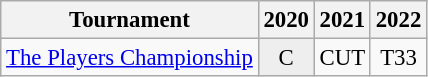<table class="wikitable" style="font-size:95%;text-align:center;">
<tr>
<th>Tournament</th>
<th>2020</th>
<th>2021</th>
<th>2022</th>
</tr>
<tr>
<td align=left><a href='#'>The Players Championship</a></td>
<td style="background:#eeeeee;">C</td>
<td>CUT</td>
<td>T33</td>
</tr>
</table>
